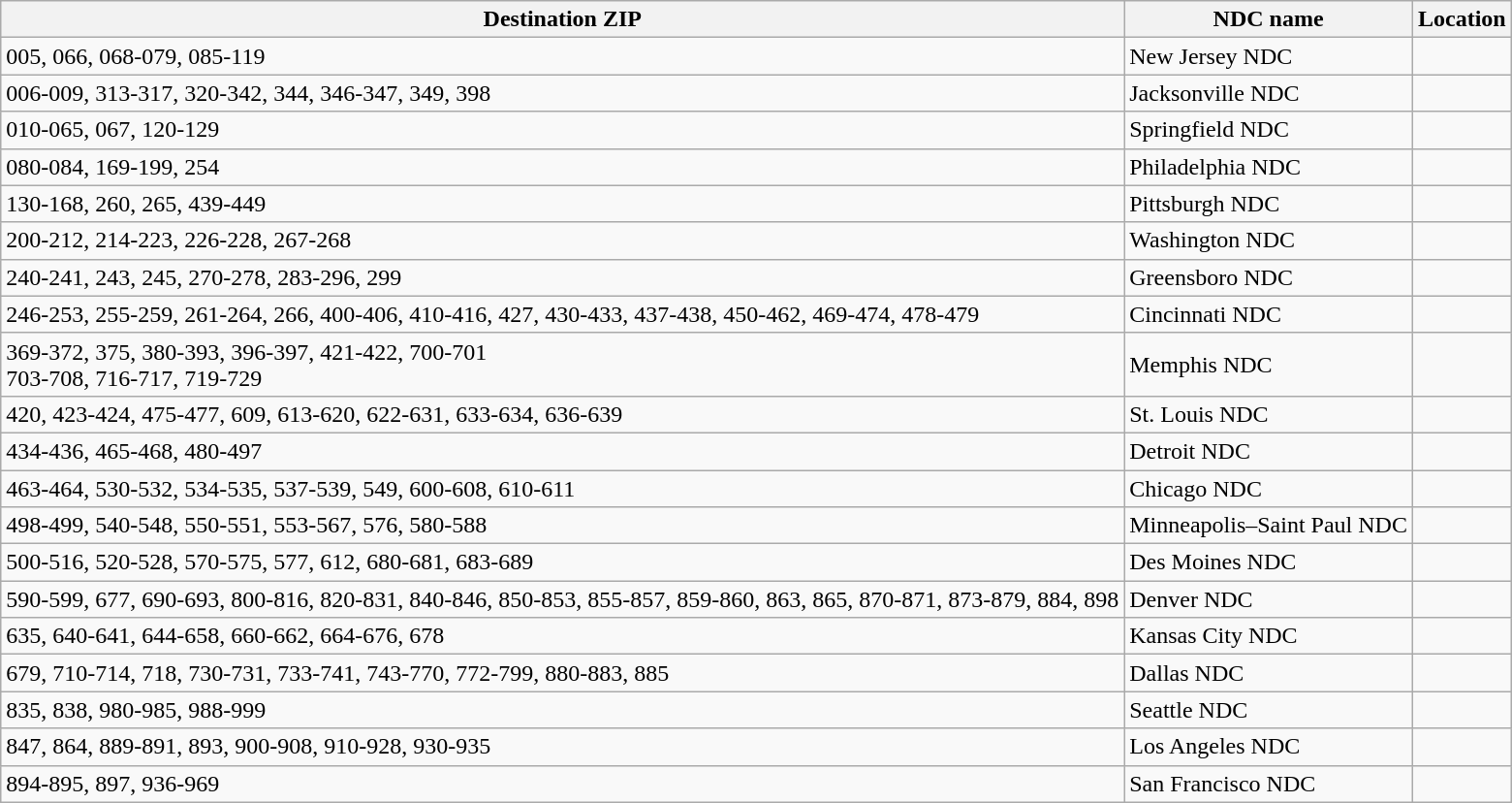<table class=wikitable>
<tr>
<th>Destination ZIP</th>
<th>NDC name</th>
<th>Location</th>
</tr>
<tr>
<td>005, 066, 068-079, 085-119</td>
<td>New Jersey NDC</td>
<td></td>
</tr>
<tr>
<td>006-009, 313-317, 320-342, 344, 346-347, 349, 398</td>
<td>Jacksonville NDC</td>
<td></td>
</tr>
<tr>
<td>010-065, 067, 120-129</td>
<td>Springfield NDC</td>
<td></td>
</tr>
<tr>
<td>080-084, 169-199, 254</td>
<td>Philadelphia NDC</td>
<td></td>
</tr>
<tr>
<td>130-168, 260, 265, 439-449</td>
<td>Pittsburgh NDC</td>
<td></td>
</tr>
<tr>
<td>200-212, 214-223, 226-228, 267-268</td>
<td>Washington NDC</td>
<td></td>
</tr>
<tr>
<td>240-241, 243, 245, 270-278, 283-296, 299</td>
<td>Greensboro NDC</td>
<td></td>
</tr>
<tr>
<td>246-253, 255-259, 261-264, 266, 400-406, 410-416, 427, 430-433, 437-438, 450-462, 469-474, 478-479</td>
<td>Cincinnati NDC</td>
<td></td>
</tr>
<tr>
<td>369-372, 375, 380-393, 396-397, 421-422, 700-701 <br> 703-708, 716-717, 719-729</td>
<td>Memphis NDC</td>
<td></td>
</tr>
<tr>
<td>420, 423-424, 475-477, 609, 613-620, 622-631, 633-634, 636-639</td>
<td>St. Louis NDC</td>
<td></td>
</tr>
<tr>
<td>434-436, 465-468, 480-497</td>
<td>Detroit NDC</td>
<td></td>
</tr>
<tr>
<td>463-464, 530-532, 534-535, 537-539, 549, 600-608, 610-611</td>
<td>Chicago NDC</td>
<td></td>
</tr>
<tr>
<td>498-499, 540-548, 550-551, 553-567, 576, 580-588</td>
<td>Minneapolis–Saint Paul NDC</td>
<td></td>
</tr>
<tr>
<td>500-516, 520-528, 570-575, 577, 612, 680-681, 683-689</td>
<td>Des Moines NDC</td>
<td></td>
</tr>
<tr>
<td>590-599, 677, 690-693, 800-816, 820-831, 840-846, 850-853, 855-857, 859-860, 863, 865, 870-871, 873-879, 884, 898</td>
<td>Denver NDC</td>
<td></td>
</tr>
<tr>
<td>635, 640-641, 644-658, 660-662, 664-676, 678</td>
<td>Kansas City NDC</td>
<td></td>
</tr>
<tr>
<td>679, 710-714, 718, 730-731, 733-741, 743-770, 772-799, 880-883, 885</td>
<td>Dallas NDC</td>
<td></td>
</tr>
<tr>
<td>835, 838, 980-985, 988-999</td>
<td>Seattle NDC</td>
<td></td>
</tr>
<tr>
<td>847, 864, 889-891, 893, 900-908, 910-928, 930-935</td>
<td>Los Angeles NDC</td>
<td></td>
</tr>
<tr>
<td>894-895, 897, 936-969</td>
<td>San Francisco NDC</td>
<td></td>
</tr>
</table>
